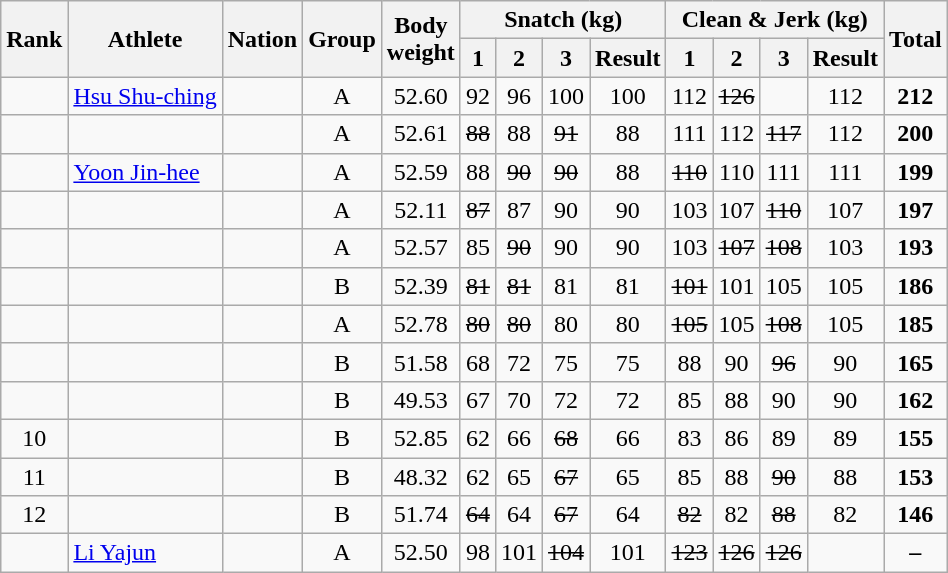<table class="wikitable sortable" style="text-align:center;">
<tr>
<th rowspan=2>Rank</th>
<th rowspan=2>Athlete</th>
<th rowspan=2>Nation</th>
<th rowspan=2>Group</th>
<th rowspan=2>Body<br>weight</th>
<th colspan=4>Snatch (kg)</th>
<th colspan=4>Clean & Jerk (kg)</th>
<th rowspan=2>Total</th>
</tr>
<tr>
<th>1</th>
<th>2</th>
<th>3</th>
<th>Result</th>
<th>1</th>
<th>2</th>
<th>3</th>
<th>Result</th>
</tr>
<tr>
<td></td>
<td align=left><a href='#'>Hsu Shu-ching</a></td>
<td align=left></td>
<td>A</td>
<td>52.60</td>
<td>92</td>
<td>96</td>
<td>100</td>
<td>100</td>
<td>112</td>
<td><s>126</s></td>
<td></td>
<td>112</td>
<td><strong>212</strong></td>
</tr>
<tr>
<td></td>
<td align=left></td>
<td align=left></td>
<td>A</td>
<td>52.61</td>
<td><s>88</s></td>
<td>88</td>
<td><s>91</s></td>
<td>88</td>
<td>111</td>
<td>112</td>
<td><s>117</s></td>
<td>112</td>
<td><strong>200</strong></td>
</tr>
<tr>
<td></td>
<td align=left><a href='#'>Yoon Jin-hee</a></td>
<td align=left></td>
<td>A</td>
<td>52.59</td>
<td>88</td>
<td><s>90</s></td>
<td><s>90</s></td>
<td>88</td>
<td><s>110</s></td>
<td>110</td>
<td>111</td>
<td>111</td>
<td><strong>199</strong></td>
</tr>
<tr>
<td></td>
<td align=left></td>
<td align=left></td>
<td>A</td>
<td>52.11</td>
<td><s>87</s></td>
<td>87</td>
<td>90</td>
<td>90</td>
<td>103</td>
<td>107</td>
<td><s>110</s></td>
<td>107</td>
<td><strong>197</strong></td>
</tr>
<tr>
<td></td>
<td align=left></td>
<td align=left></td>
<td>A</td>
<td>52.57</td>
<td>85</td>
<td><s>90</s></td>
<td>90</td>
<td>90</td>
<td>103</td>
<td><s>107</s></td>
<td><s>108</s></td>
<td>103</td>
<td><strong>193</strong></td>
</tr>
<tr>
<td></td>
<td align=left></td>
<td align=left></td>
<td>B</td>
<td>52.39</td>
<td><s>81</s></td>
<td><s>81</s></td>
<td>81</td>
<td>81</td>
<td><s>101</s></td>
<td>101</td>
<td>105</td>
<td>105</td>
<td><strong>186</strong></td>
</tr>
<tr>
<td></td>
<td align=left></td>
<td align=left></td>
<td>A</td>
<td>52.78</td>
<td><s>80</s></td>
<td><s>80</s></td>
<td>80</td>
<td>80</td>
<td><s>105</s></td>
<td>105</td>
<td><s>108</s></td>
<td>105</td>
<td><strong>185</strong></td>
</tr>
<tr>
<td></td>
<td align=left></td>
<td align=left></td>
<td>B</td>
<td>51.58</td>
<td>68</td>
<td>72</td>
<td>75</td>
<td>75</td>
<td>88</td>
<td>90</td>
<td><s>96</s></td>
<td>90</td>
<td><strong>165</strong></td>
</tr>
<tr>
<td></td>
<td align=left></td>
<td align=left></td>
<td>B</td>
<td>49.53</td>
<td>67</td>
<td>70</td>
<td>72</td>
<td>72</td>
<td>85</td>
<td>88</td>
<td>90</td>
<td>90</td>
<td><strong>162</strong></td>
</tr>
<tr>
<td>10</td>
<td align=left></td>
<td align=left></td>
<td>B</td>
<td>52.85</td>
<td>62</td>
<td>66</td>
<td><s>68</s></td>
<td>66</td>
<td>83</td>
<td>86</td>
<td>89</td>
<td>89</td>
<td><strong>155</strong></td>
</tr>
<tr>
<td>11</td>
<td align=left></td>
<td align=left></td>
<td>B</td>
<td>48.32</td>
<td>62</td>
<td>65</td>
<td><s>67</s></td>
<td>65</td>
<td>85</td>
<td>88</td>
<td><s>90</s></td>
<td>88</td>
<td><strong>153</strong></td>
</tr>
<tr>
<td>12</td>
<td align=left></td>
<td align=left></td>
<td>B</td>
<td>51.74</td>
<td><s>64</s></td>
<td>64</td>
<td><s>67</s></td>
<td>64</td>
<td><s>82</s></td>
<td>82</td>
<td><s>88</s></td>
<td>82</td>
<td><strong>146</strong></td>
</tr>
<tr>
<td></td>
<td align=left><a href='#'>Li Yajun</a></td>
<td align=left></td>
<td>A</td>
<td>52.50</td>
<td>98</td>
<td>101</td>
<td><s>104</s></td>
<td>101 </td>
<td><s>123</s></td>
<td><s>126</s></td>
<td><s>126</s></td>
<td></td>
<td><strong>–</strong></td>
</tr>
</table>
